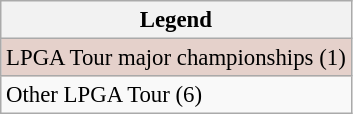<table class="wikitable" style="font-size:95%;">
<tr>
<th>Legend</th>
</tr>
<tr style="background:#e5d1cb;">
<td>LPGA Tour major championships (1)</td>
</tr>
<tr>
<td>Other LPGA Tour (6)</td>
</tr>
</table>
